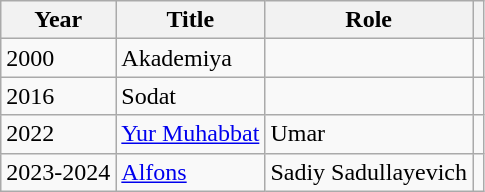<table class="wikitable sortable">
<tr>
<th>Year</th>
<th>Title</th>
<th>Role</th>
<th></th>
</tr>
<tr>
<td>2000</td>
<td>Akademiya</td>
<td></td>
<td></td>
</tr>
<tr>
<td>2016</td>
<td>Sodat</td>
<td></td>
<td></td>
</tr>
<tr>
<td>2022</td>
<td><a href='#'>Yur Muhabbat</a></td>
<td>Umar</td>
<td></td>
</tr>
<tr>
<td>2023-2024</td>
<td><a href='#'>Alfons</a></td>
<td>Sadiy Sadullayevich</td>
<td></td>
</tr>
</table>
